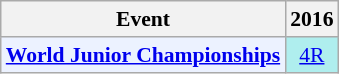<table style='font-size: 90%; text-align:center;' class='wikitable'>
<tr>
<th>Event</th>
<th>2016</th>
</tr>
<tr>
<td bgcolor="#ECF2FF"; align="left"><strong><a href='#'>World Junior Championships</a></strong></td>
<td bgcolor=AFEEEE><a href='#'>4R</a></td>
</tr>
</table>
